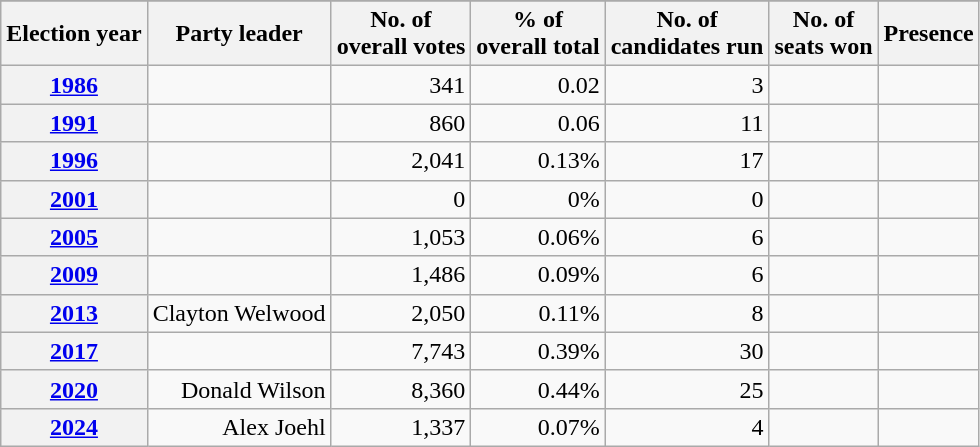<table class="wikitable plainrowheaders">
<tr>
</tr>
<tr>
<th scope="col">Election year</th>
<th scope="col">Party leader</th>
<th scope="col">No. of<br>overall votes</th>
<th scope="col">% of<br>overall total</th>
<th scope="col">No. of<br>candidates run</th>
<th scope="col">No. of<br>seats won</th>
<th scope="col">Presence</th>
</tr>
<tr>
<th scope="row"><a href='#'>1986</a></th>
<td align=right></td>
<td align=right>341</td>
<td align=right>0.02</td>
<td align=right>3</td>
<td><small> </small></td>
<td></td>
</tr>
<tr>
<th scope="row"><a href='#'>1991</a></th>
<td align=right></td>
<td align=right>860</td>
<td align=right>0.06</td>
<td align=right>11</td>
<td><small> </small></td>
<td></td>
</tr>
<tr>
<th scope="row"><a href='#'>1996</a></th>
<td align=right></td>
<td align=right>2,041</td>
<td align=right>0.13%</td>
<td align=right>17</td>
<td><small> </small></td>
<td></td>
</tr>
<tr>
<th scope="row"><a href='#'>2001</a></th>
<td align=right></td>
<td align=right>0</td>
<td align=right>0%</td>
<td align=right>0</td>
<td><small> </small></td>
<td></td>
</tr>
<tr>
<th scope="row"><a href='#'>2005</a></th>
<td align=right></td>
<td align=right>1,053</td>
<td align=right>0.06%</td>
<td align=right>6</td>
<td><small> </small></td>
<td></td>
</tr>
<tr>
<th scope="row"><a href='#'>2009</a></th>
<td align=right></td>
<td align=right>1,486</td>
<td align=right>0.09%</td>
<td align=right>6</td>
<td><small> </small></td>
<td></td>
</tr>
<tr>
<th scope="row"><a href='#'>2013</a></th>
<td align=right>Clayton Welwood</td>
<td align=right>2,050</td>
<td align=right>0.11%</td>
<td align=right>8</td>
<td><small> </small></td>
<td></td>
</tr>
<tr>
<th scope="row"><a href='#'>2017</a></th>
<td align=right></td>
<td align=right>7,743</td>
<td align=right>0.39%</td>
<td align=right>30</td>
<td><small> </small></td>
<td></td>
</tr>
<tr>
<th scope="row"><a href='#'>2020</a></th>
<td align=right>Donald Wilson</td>
<td align=right>8,360</td>
<td align=right>0.44%</td>
<td align=right>25</td>
<td><small> </small></td>
<td></td>
</tr>
<tr>
<th scope="row"><a href='#'>2024</a></th>
<td align=right>Alex Joehl</td>
<td align=right>1,337</td>
<td align=right>0.07%</td>
<td align=right>4</td>
<td><small> </small></td>
<td></td>
</tr>
</table>
